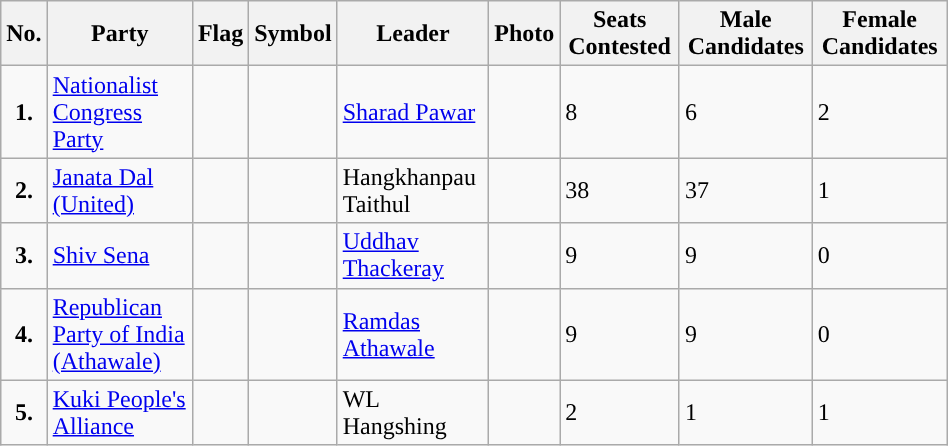<table class="wikitable"  width="50%">
<tr>
<th>No.</th>
<th>Party</th>
<th>Flag</th>
<th>Symbol</th>
<th>Leader</th>
<th>Photo</th>
<th>Seats Contested</th>
<th>Male Candidates</th>
<th>Female Candidates</th>
</tr>
<tr>
<td style="text-align:center; background:"><strong>1.</strong></td>
<td><a href='#'>Nationalist Congress Party</a></td>
<td></td>
<td></td>
<td><a href='#'>Sharad Pawar</a></td>
<td></td>
<td>8</td>
<td>6</td>
<td>2</td>
</tr>
<tr>
<td ! style="text-align:center; background:"><strong>2.</strong></td>
<td><a href='#'>Janata Dal (United)</a></td>
<td></td>
<td></td>
<td>Hangkhanpau Taithul</td>
<td></td>
<td>38</td>
<td>37</td>
<td>1</td>
</tr>
<tr>
<td style="text-align:center; background:"><strong>3.</strong></td>
<td><a href='#'>Shiv Sena</a></td>
<td></td>
<td></td>
<td><a href='#'>Uddhav Thackeray</a></td>
<td></td>
<td>9</td>
<td>9</td>
<td>0</td>
</tr>
<tr>
<td style="text-align:center; background:"><strong>4.</strong></td>
<td><a href='#'>Republican Party of India (Athawale)</a></td>
<td></td>
<td></td>
<td><a href='#'>Ramdas Athawale</a></td>
<td></td>
<td>9</td>
<td>9</td>
<td>0</td>
</tr>
<tr>
<td style="text-align:center; background:"><strong>5.</strong></td>
<td><a href='#'>Kuki People's Alliance</a></td>
<td></td>
<td></td>
<td>WL Hangshing</td>
<td></td>
<td>2</td>
<td>1</td>
<td>1</td>
</tr>
</table>
